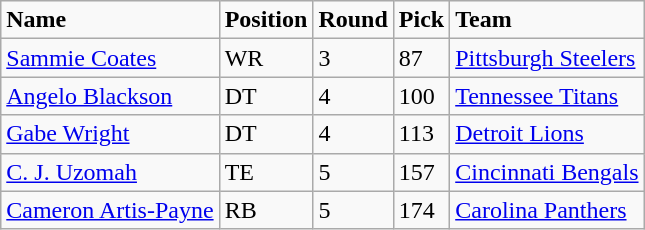<table class="wikitable sortable" border="1"style="width;40em;text-aligncenter;">
<tr>
<td><strong>Name</strong></td>
<td><strong>Position</strong></td>
<td><strong>Round</strong></td>
<td><strong>Pick</strong></td>
<td><strong>Team</strong></td>
</tr>
<tr>
<td><a href='#'>Sammie Coates</a></td>
<td>WR</td>
<td>3</td>
<td>87</td>
<td><a href='#'>Pittsburgh Steelers</a></td>
</tr>
<tr>
<td><a href='#'>Angelo Blackson</a></td>
<td>DT</td>
<td>4</td>
<td>100</td>
<td><a href='#'>Tennessee Titans</a></td>
</tr>
<tr>
<td><a href='#'>Gabe Wright</a></td>
<td>DT</td>
<td>4</td>
<td>113</td>
<td><a href='#'>Detroit Lions</a></td>
</tr>
<tr>
<td><a href='#'>C. J. Uzomah</a></td>
<td>TE</td>
<td>5</td>
<td>157</td>
<td><a href='#'>Cincinnati Bengals</a></td>
</tr>
<tr>
<td><a href='#'>Cameron Artis-Payne</a></td>
<td>RB</td>
<td>5</td>
<td>174</td>
<td><a href='#'>Carolina Panthers</a></td>
</tr>
</table>
